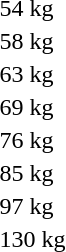<table>
<tr>
<td>54 kg</td>
<td></td>
<td></td>
<td></td>
</tr>
<tr>
<td>58 kg</td>
<td></td>
<td></td>
<td></td>
</tr>
<tr>
<td>63 kg</td>
<td></td>
<td></td>
<td></td>
</tr>
<tr>
<td>69 kg</td>
<td></td>
<td></td>
<td></td>
</tr>
<tr>
<td>76 kg</td>
<td></td>
<td></td>
<td></td>
</tr>
<tr>
<td>85 kg</td>
<td></td>
<td></td>
<td></td>
</tr>
<tr>
<td>97 kg</td>
<td></td>
<td></td>
<td></td>
</tr>
<tr>
<td>130 kg</td>
<td></td>
<td></td>
<td></td>
</tr>
</table>
